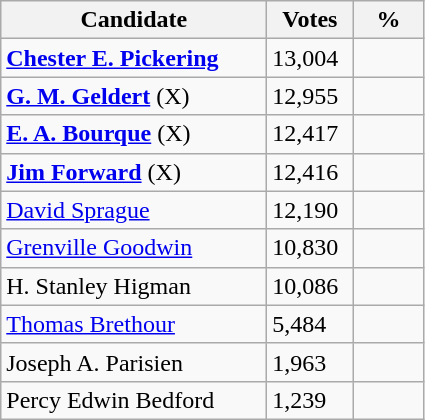<table class="wikitable">
<tr>
<th style="width: 170px">Candidate</th>
<th style="width: 50px">Votes</th>
<th style="width: 40px">%</th>
</tr>
<tr>
<td><strong><a href='#'>Chester E. Pickering</a></strong></td>
<td>13,004</td>
</tr>
<tr>
<td><strong><a href='#'>G. M. Geldert</a></strong> (X)</td>
<td>12,955</td>
<td></td>
</tr>
<tr>
<td><strong><a href='#'>E. A. Bourque</a></strong>  (X)</td>
<td>12,417</td>
<td></td>
</tr>
<tr>
<td><strong><a href='#'>Jim Forward</a></strong>  (X)</td>
<td>12,416</td>
<td></td>
</tr>
<tr>
<td><a href='#'>David Sprague</a></td>
<td>12,190</td>
<td></td>
</tr>
<tr>
<td><a href='#'>Grenville Goodwin</a></td>
<td>10,830</td>
<td></td>
</tr>
<tr>
<td>H. Stanley Higman</td>
<td>10,086</td>
<td></td>
</tr>
<tr>
<td><a href='#'>Thomas Brethour</a></td>
<td>5,484</td>
<td></td>
</tr>
<tr>
<td>Joseph A. Parisien</td>
<td>1,963</td>
<td></td>
</tr>
<tr>
<td>Percy Edwin Bedford</td>
<td>1,239</td>
<td></td>
</tr>
</table>
